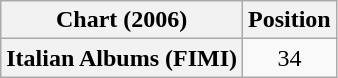<table class="wikitable plainrowheaders" style="text-align:center">
<tr>
<th scope="col">Chart (2006)</th>
<th scope="col">Position</th>
</tr>
<tr>
<th scope="row">Italian Albums (FIMI)</th>
<td>34</td>
</tr>
</table>
